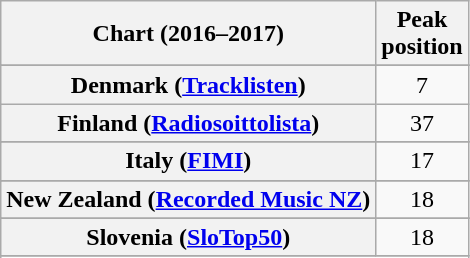<table class="wikitable sortable plainrowheaders" style="text-align:center">
<tr>
<th scope="col">Chart (2016–2017)</th>
<th scope="col">Peak<br> position</th>
</tr>
<tr>
</tr>
<tr>
</tr>
<tr>
</tr>
<tr>
</tr>
<tr>
</tr>
<tr>
</tr>
<tr>
</tr>
<tr>
</tr>
<tr>
</tr>
<tr>
</tr>
<tr>
<th scope="row">Denmark (<a href='#'>Tracklisten</a>)</th>
<td>7</td>
</tr>
<tr>
<th scope="row">Finland (<a href='#'>Radiosoittolista</a>)</th>
<td>37</td>
</tr>
<tr>
</tr>
<tr>
</tr>
<tr>
</tr>
<tr>
</tr>
<tr>
</tr>
<tr>
<th scope="row">Italy (<a href='#'>FIMI</a>)</th>
<td>17</td>
</tr>
<tr>
</tr>
<tr>
</tr>
<tr>
<th scope="row">New Zealand (<a href='#'>Recorded Music NZ</a>)</th>
<td>18</td>
</tr>
<tr>
</tr>
<tr>
</tr>
<tr>
</tr>
<tr>
</tr>
<tr>
</tr>
<tr>
</tr>
<tr>
<th scope="row">Slovenia (<a href='#'>SloTop50</a>)</th>
<td>18</td>
</tr>
<tr>
</tr>
<tr>
</tr>
<tr>
</tr>
<tr>
</tr>
<tr>
</tr>
<tr>
</tr>
<tr>
</tr>
<tr>
</tr>
<tr>
</tr>
<tr>
</tr>
</table>
